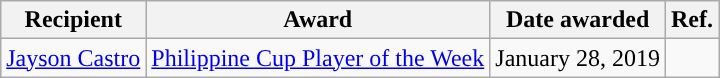<table class="wikitable sortable sortable" style="text-align: center">
<tr>
<th>Recipient</th>
<th>Award</th>
<th>Date awarded</th>
<th>Ref.</th>
</tr>
<tr>
<td><a href='#'>Jayson Castro</a></td>
<td><a href='#'>Philippine Cup Player of the Week</a></td>
<td>January 28, 2019</td>
<td></td>
</tr>
</table>
